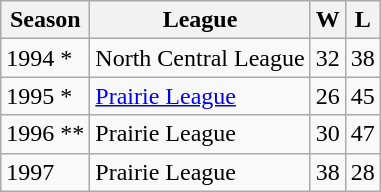<table class="wikitable">
<tr>
<th>Season</th>
<th>League</th>
<th>W</th>
<th>L</th>
</tr>
<tr>
<td>1994 *</td>
<td>North Central League</td>
<td>32</td>
<td>38</td>
</tr>
<tr>
<td>1995 *</td>
<td><a href='#'>Prairie League</a></td>
<td>26</td>
<td>45</td>
</tr>
<tr>
<td>1996 **</td>
<td>Prairie League</td>
<td>30</td>
<td>47</td>
</tr>
<tr>
<td>1997</td>
<td>Prairie League</td>
<td>38</td>
<td>28</td>
</tr>
</table>
